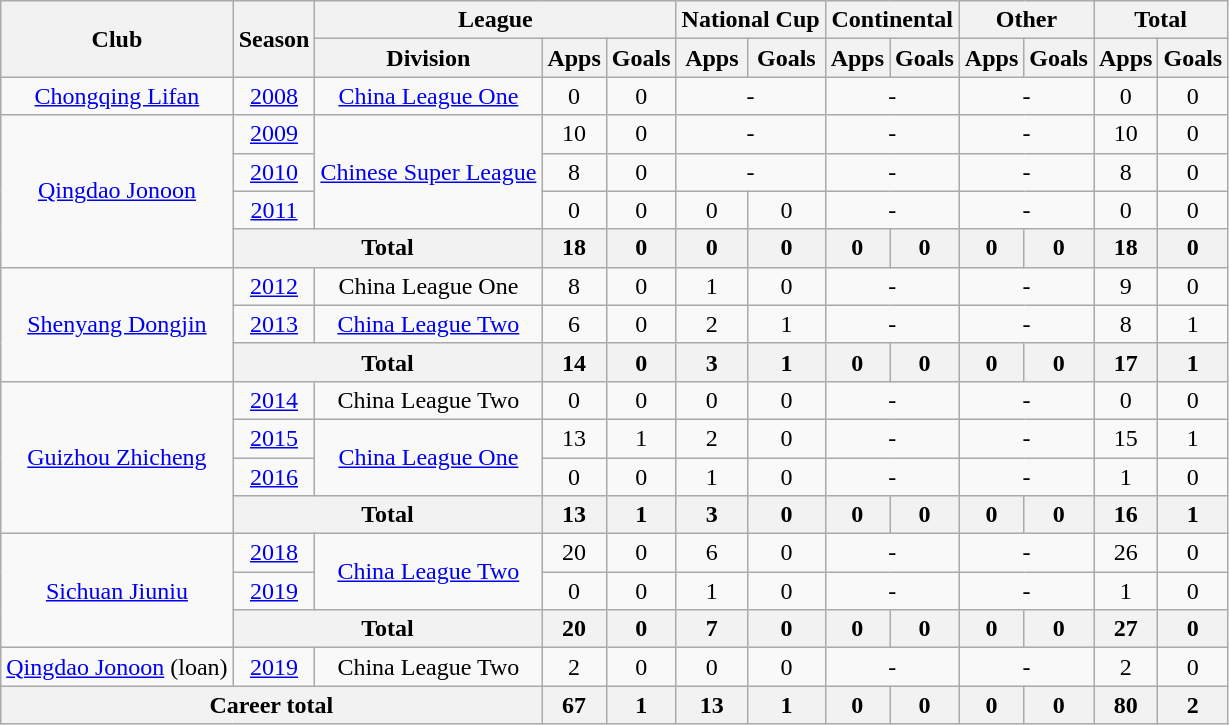<table class="wikitable" style="text-align: center">
<tr>
<th rowspan="2">Club</th>
<th rowspan="2">Season</th>
<th colspan="3">League</th>
<th colspan="2">National Cup</th>
<th colspan="2">Continental</th>
<th colspan="2">Other</th>
<th colspan="2">Total</th>
</tr>
<tr>
<th>Division</th>
<th>Apps</th>
<th>Goals</th>
<th>Apps</th>
<th>Goals</th>
<th>Apps</th>
<th>Goals</th>
<th>Apps</th>
<th>Goals</th>
<th>Apps</th>
<th>Goals</th>
</tr>
<tr>
<td><a href='#'>Chongqing Lifan</a></td>
<td><a href='#'>2008</a></td>
<td><a href='#'>China League One</a></td>
<td>0</td>
<td>0</td>
<td colspan="2">-</td>
<td colspan="2">-</td>
<td colspan="2">-</td>
<td>0</td>
<td>0</td>
</tr>
<tr>
<td rowspan=4><a href='#'>Qingdao Jonoon</a></td>
<td><a href='#'>2009</a></td>
<td rowspan="3"><a href='#'>Chinese Super League</a></td>
<td>10</td>
<td>0</td>
<td colspan="2">-</td>
<td colspan="2">-</td>
<td colspan="2">-</td>
<td>10</td>
<td>0</td>
</tr>
<tr>
<td><a href='#'>2010</a></td>
<td>8</td>
<td>0</td>
<td colspan="2">-</td>
<td colspan="2">-</td>
<td colspan="2">-</td>
<td>8</td>
<td>0</td>
</tr>
<tr>
<td><a href='#'>2011</a></td>
<td>0</td>
<td>0</td>
<td>0</td>
<td>0</td>
<td colspan="2">-</td>
<td colspan="2">-</td>
<td>0</td>
<td>0</td>
</tr>
<tr>
<th colspan="2"><strong>Total</strong></th>
<th>18</th>
<th>0</th>
<th>0</th>
<th>0</th>
<th>0</th>
<th>0</th>
<th>0</th>
<th>0</th>
<th>18</th>
<th>0</th>
</tr>
<tr>
<td rowspan=3><a href='#'>Shenyang Dongjin</a></td>
<td><a href='#'>2012</a></td>
<td>China League One</td>
<td>8</td>
<td>0</td>
<td>1</td>
<td>0</td>
<td colspan="2">-</td>
<td colspan="2">-</td>
<td>9</td>
<td>0</td>
</tr>
<tr>
<td><a href='#'>2013</a></td>
<td><a href='#'>China League Two</a></td>
<td>6</td>
<td>0</td>
<td>2</td>
<td>1</td>
<td colspan="2">-</td>
<td colspan="2">-</td>
<td>8</td>
<td>1</td>
</tr>
<tr>
<th colspan="2"><strong>Total</strong></th>
<th>14</th>
<th>0</th>
<th>3</th>
<th>1</th>
<th>0</th>
<th>0</th>
<th>0</th>
<th>0</th>
<th>17</th>
<th>1</th>
</tr>
<tr>
<td rowspan=4><a href='#'>Guizhou Zhicheng</a></td>
<td><a href='#'>2014</a></td>
<td>China League Two</td>
<td>0</td>
<td>0</td>
<td>0</td>
<td>0</td>
<td colspan="2">-</td>
<td colspan="2">-</td>
<td>0</td>
<td>0</td>
</tr>
<tr>
<td><a href='#'>2015</a></td>
<td rowspan="2"><a href='#'>China League One</a></td>
<td>13</td>
<td>1</td>
<td>2</td>
<td>0</td>
<td colspan="2">-</td>
<td colspan="2">-</td>
<td>15</td>
<td>1</td>
</tr>
<tr>
<td><a href='#'>2016</a></td>
<td>0</td>
<td>0</td>
<td>1</td>
<td>0</td>
<td colspan="2">-</td>
<td colspan="2">-</td>
<td>1</td>
<td>0</td>
</tr>
<tr>
<th colspan="2"><strong>Total</strong></th>
<th>13</th>
<th>1</th>
<th>3</th>
<th>0</th>
<th>0</th>
<th>0</th>
<th>0</th>
<th>0</th>
<th>16</th>
<th>1</th>
</tr>
<tr>
<td rowspan=3><a href='#'>Sichuan Jiuniu</a></td>
<td><a href='#'>2018</a></td>
<td rowspan=2><a href='#'>China League Two</a></td>
<td>20</td>
<td>0</td>
<td>6</td>
<td>0</td>
<td colspan="2">-</td>
<td colspan="2">-</td>
<td>26</td>
<td>0</td>
</tr>
<tr>
<td><a href='#'>2019</a></td>
<td>0</td>
<td>0</td>
<td>1</td>
<td>0</td>
<td colspan="2">-</td>
<td colspan="2">-</td>
<td>1</td>
<td>0</td>
</tr>
<tr>
<th colspan="2"><strong>Total</strong></th>
<th>20</th>
<th>0</th>
<th>7</th>
<th>0</th>
<th>0</th>
<th>0</th>
<th>0</th>
<th>0</th>
<th>27</th>
<th>0</th>
</tr>
<tr>
<td><a href='#'>Qingdao Jonoon</a> (loan)</td>
<td><a href='#'>2019</a></td>
<td>China League Two</td>
<td>2</td>
<td>0</td>
<td>0</td>
<td>0</td>
<td colspan="2">-</td>
<td colspan="2">-</td>
<td>2</td>
<td>0</td>
</tr>
<tr>
<th colspan=3>Career total</th>
<th>67</th>
<th>1</th>
<th>13</th>
<th>1</th>
<th>0</th>
<th>0</th>
<th>0</th>
<th>0</th>
<th>80</th>
<th>2</th>
</tr>
</table>
